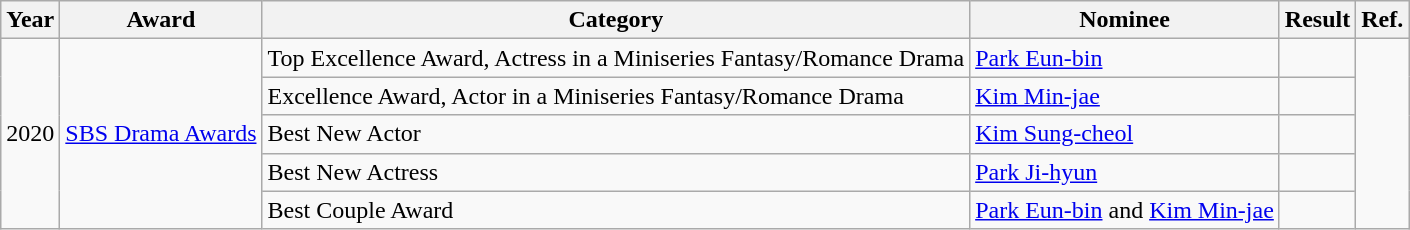<table class="wikitable">
<tr>
<th>Year</th>
<th>Award</th>
<th>Category</th>
<th>Nominee</th>
<th>Result</th>
<th>Ref.</th>
</tr>
<tr>
<td rowspan=5>2020</td>
<td rowspan=5><a href='#'>SBS Drama Awards</a></td>
<td>Top Excellence Award, Actress in a Miniseries Fantasy/Romance Drama</td>
<td><a href='#'>Park Eun-bin</a></td>
<td></td>
<td rowspan=5></td>
</tr>
<tr>
<td>Excellence Award, Actor in a Miniseries Fantasy/Romance Drama</td>
<td><a href='#'>Kim Min-jae</a></td>
<td></td>
</tr>
<tr>
<td>Best New Actor</td>
<td><a href='#'>Kim Sung-cheol</a></td>
<td></td>
</tr>
<tr>
<td>Best New Actress</td>
<td><a href='#'>Park Ji-hyun</a></td>
<td></td>
</tr>
<tr>
<td>Best Couple Award</td>
<td><a href='#'>Park Eun-bin</a> and <a href='#'>Kim Min-jae</a></td>
<td></td>
</tr>
</table>
